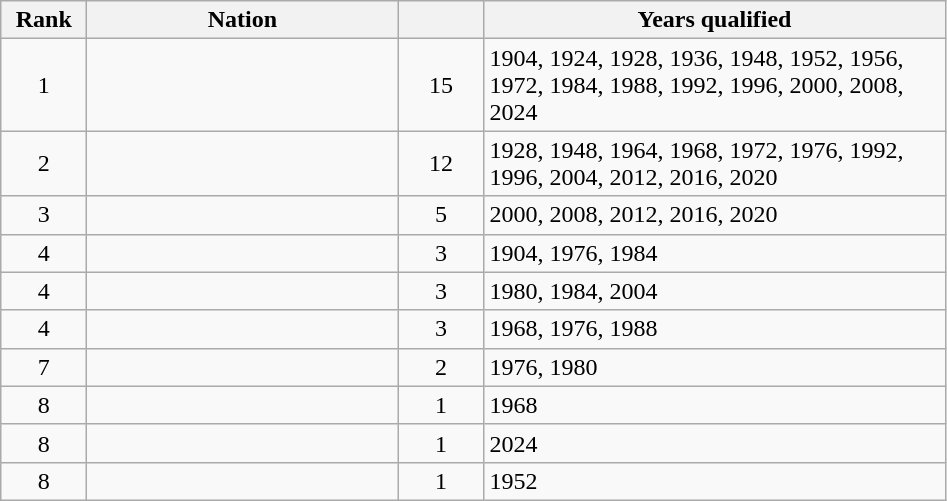<table class="wikitable">
<tr>
<th width="50">Rank</th>
<th width="200">Nation</th>
<th width="50"></th>
<th width="300">Years qualified</th>
</tr>
<tr>
<td align="center">1</td>
<td></td>
<td align="center">15</td>
<td>1904, 1924, 1928, 1936, 1948, 1952, 1956, 1972, 1984, 1988, 1992, 1996, 2000, 2008, 2024</td>
</tr>
<tr>
<td align="center">2</td>
<td></td>
<td align="center">12</td>
<td>1928, 1948, 1964, 1968, 1972, 1976, 1992, 1996, 2004, 2012, 2016, 2020</td>
</tr>
<tr>
<td align="center">3</td>
<td></td>
<td align="center">5</td>
<td>2000, 2008, 2012, 2016, 2020</td>
</tr>
<tr>
<td align="center">4</td>
<td></td>
<td align="center">3</td>
<td>1904, 1976, 1984</td>
</tr>
<tr>
<td align="center">4</td>
<td></td>
<td align="center">3</td>
<td>1980, 1984, 2004</td>
</tr>
<tr>
<td align="center">4</td>
<td></td>
<td align="center">3</td>
<td>1968, 1976, 1988</td>
</tr>
<tr>
<td align="center">7</td>
<td></td>
<td align="center">2</td>
<td>1976, 1980</td>
</tr>
<tr>
<td align="center">8</td>
<td></td>
<td align="center">1</td>
<td>1968</td>
</tr>
<tr>
<td align="center">8</td>
<td></td>
<td align="center">1</td>
<td>2024</td>
</tr>
<tr>
<td align="center">8</td>
<td></td>
<td align="center">1</td>
<td>1952</td>
</tr>
</table>
